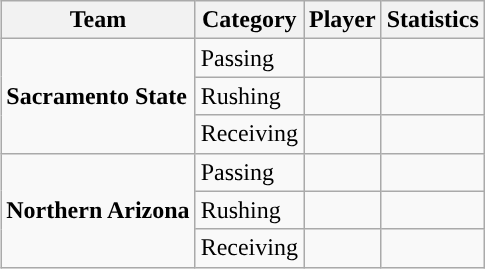<table class="wikitable" style="float: right;">
<tr>
<th>Team</th>
<th>Category</th>
<th>Player</th>
<th>Statistics</th>
</tr>
<tr>
<td rowspan=3><strong>Sacramento State</strong></td>
<td>Passing</td>
<td></td>
<td></td>
</tr>
<tr>
<td>Rushing</td>
<td></td>
<td></td>
</tr>
<tr>
<td>Receiving</td>
<td></td>
<td></td>
</tr>
<tr>
<td rowspan=3><strong>Northern Arizona</strong></td>
<td>Passing</td>
<td></td>
<td></td>
</tr>
<tr>
<td>Rushing</td>
<td></td>
<td></td>
</tr>
<tr>
<td>Receiving</td>
<td></td>
<td></td>
</tr>
</table>
